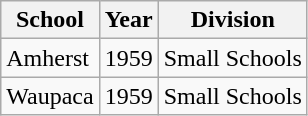<table class="wikitable">
<tr>
<th>School</th>
<th>Year</th>
<th>Division</th>
</tr>
<tr>
<td>Amherst</td>
<td>1959</td>
<td>Small Schools</td>
</tr>
<tr>
<td>Waupaca</td>
<td>1959</td>
<td>Small Schools</td>
</tr>
</table>
